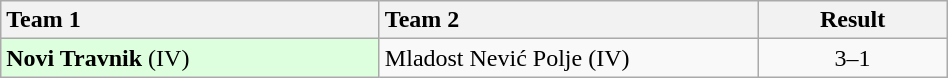<table class="wikitable" style="width:50%">
<tr>
<th style="width:40%; text-align:left">Team 1</th>
<th style="width:40%; text-align:left">Team 2</th>
<th>Result</th>
</tr>
<tr>
<td bgcolor="#ddffdd"><strong>Novi Travnik</strong> (IV)</td>
<td>Mladost Nević Polje (IV)</td>
<td style="text-align:center">3–1</td>
</tr>
</table>
